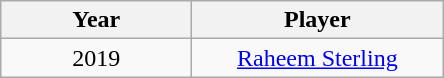<table class="wikitable">
<tr>
<th style="width:120px;">Year</th>
<th style="width:160px;">Player</th>
</tr>
<tr>
<td style="text-align:center;">2019</td>
<td style="text-align:center;"> <a href='#'>Raheem Sterling</a></td>
</tr>
</table>
